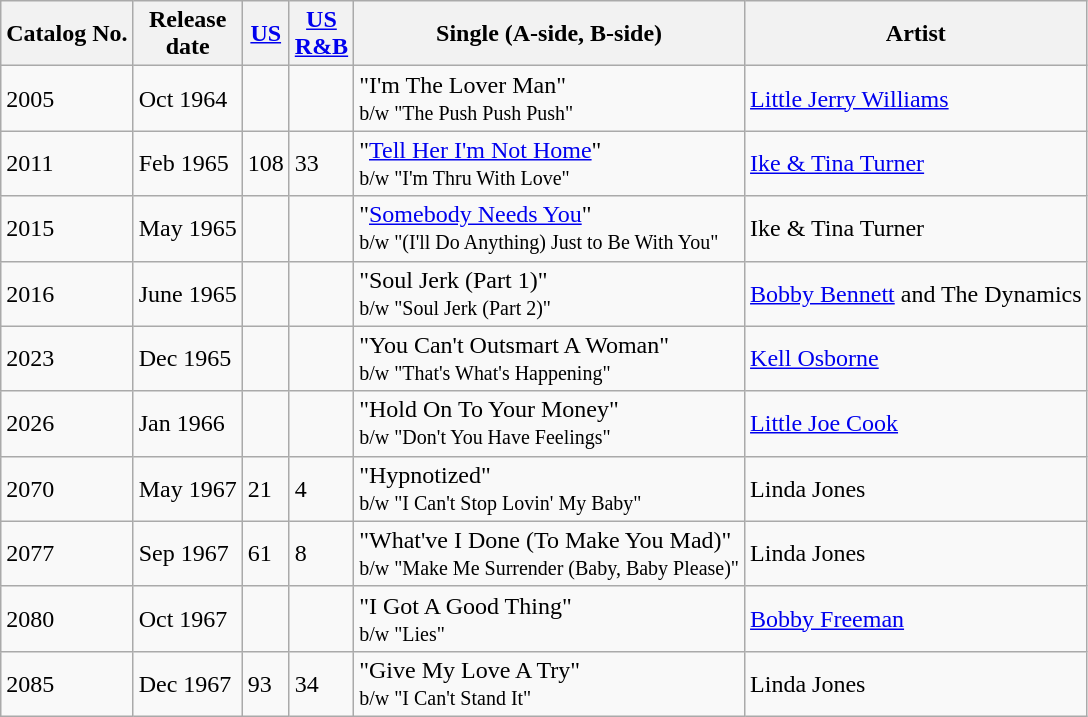<table class="wikitable">
<tr>
<th>Catalog No.</th>
<th>Release<br>date</th>
<th><a href='#'>US</a></th>
<th><a href='#'>US</a><br><a href='#'>R&B</a></th>
<th><strong>Single (A-side, B-side)</strong></th>
<th>Artist</th>
</tr>
<tr>
<td>2005</td>
<td>Oct 1964</td>
<td></td>
<td></td>
<td>"I'm The Lover Man"<br><small>b/w "The Push Push Push"</small></td>
<td><a href='#'>Little Jerry Williams</a></td>
</tr>
<tr>
<td>2011</td>
<td>Feb 1965</td>
<td>108</td>
<td>33</td>
<td>"<a href='#'>Tell Her I'm Not Home</a>"<br><small>b/w "I'm Thru With Love"</small></td>
<td><a href='#'>Ike & Tina Turner</a></td>
</tr>
<tr>
<td>2015</td>
<td>May 1965</td>
<td></td>
<td></td>
<td>"<a href='#'>Somebody Needs You</a>"<br><small>b/w "(I'll Do Anything) Just to Be With You"</small></td>
<td>Ike & Tina Turner</td>
</tr>
<tr>
<td>2016</td>
<td>June 1965</td>
<td></td>
<td></td>
<td>"Soul Jerk (Part 1)"<br><small>b/w "Soul Jerk (Part 2)"</small></td>
<td><a href='#'>Bobby Bennett</a> and The Dynamics</td>
</tr>
<tr>
<td>2023</td>
<td>Dec 1965</td>
<td></td>
<td></td>
<td>"You Can't Outsmart A Woman"<br><small>b/w "That's What's Happening"</small></td>
<td><a href='#'>Kell Osborne</a></td>
</tr>
<tr>
<td>2026</td>
<td>Jan 1966</td>
<td></td>
<td></td>
<td>"Hold On To Your Money"<br><small>b/w "Don't You Have Feelings"</small></td>
<td><a href='#'>Little Joe Cook</a></td>
</tr>
<tr>
<td>2070</td>
<td>May 1967</td>
<td>21</td>
<td>4</td>
<td>"Hypnotized"<br><small>b/w "I Can't Stop Lovin' My Baby"</small></td>
<td>Linda Jones</td>
</tr>
<tr>
<td>2077</td>
<td>Sep 1967</td>
<td>61</td>
<td>8</td>
<td>"What've I Done (To Make You Mad)"<br><small>b/w "Make Me Surrender (Baby, Baby Please)"</small></td>
<td>Linda Jones</td>
</tr>
<tr>
<td>2080</td>
<td>Oct 1967</td>
<td></td>
<td></td>
<td>"I Got A Good Thing"<br><small>b/w "Lies"</small></td>
<td><a href='#'>Bobby Freeman</a></td>
</tr>
<tr>
<td>2085</td>
<td>Dec 1967</td>
<td>93</td>
<td>34</td>
<td>"Give My Love A Try"<br><small>b/w "I Can't Stand It"</small></td>
<td>Linda Jones</td>
</tr>
</table>
